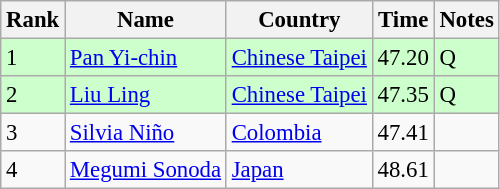<table class="wikitable" style="font-size:95%" style="text-align:center; width:35em;">
<tr>
<th>Rank</th>
<th>Name</th>
<th>Country</th>
<th>Time</th>
<th>Notes</th>
</tr>
<tr bgcolor=ccffcc>
<td>1</td>
<td align=left><a href='#'>Pan Yi-chin</a></td>
<td align="left"> <a href='#'>Chinese Taipei</a></td>
<td>47.20</td>
<td>Q</td>
</tr>
<tr bgcolor=ccffcc>
<td>2</td>
<td align=left><a href='#'>Liu Ling</a></td>
<td align="left"> <a href='#'>Chinese Taipei</a></td>
<td>47.35</td>
<td>Q</td>
</tr>
<tr>
<td>3</td>
<td align=left><a href='#'>Silvia Niño</a></td>
<td align="left"> <a href='#'>Colombia</a></td>
<td>47.41</td>
<td></td>
</tr>
<tr>
<td>4</td>
<td align=left><a href='#'>Megumi Sonoda</a></td>
<td align="left"> <a href='#'>Japan</a></td>
<td>48.61</td>
<td></td>
</tr>
</table>
